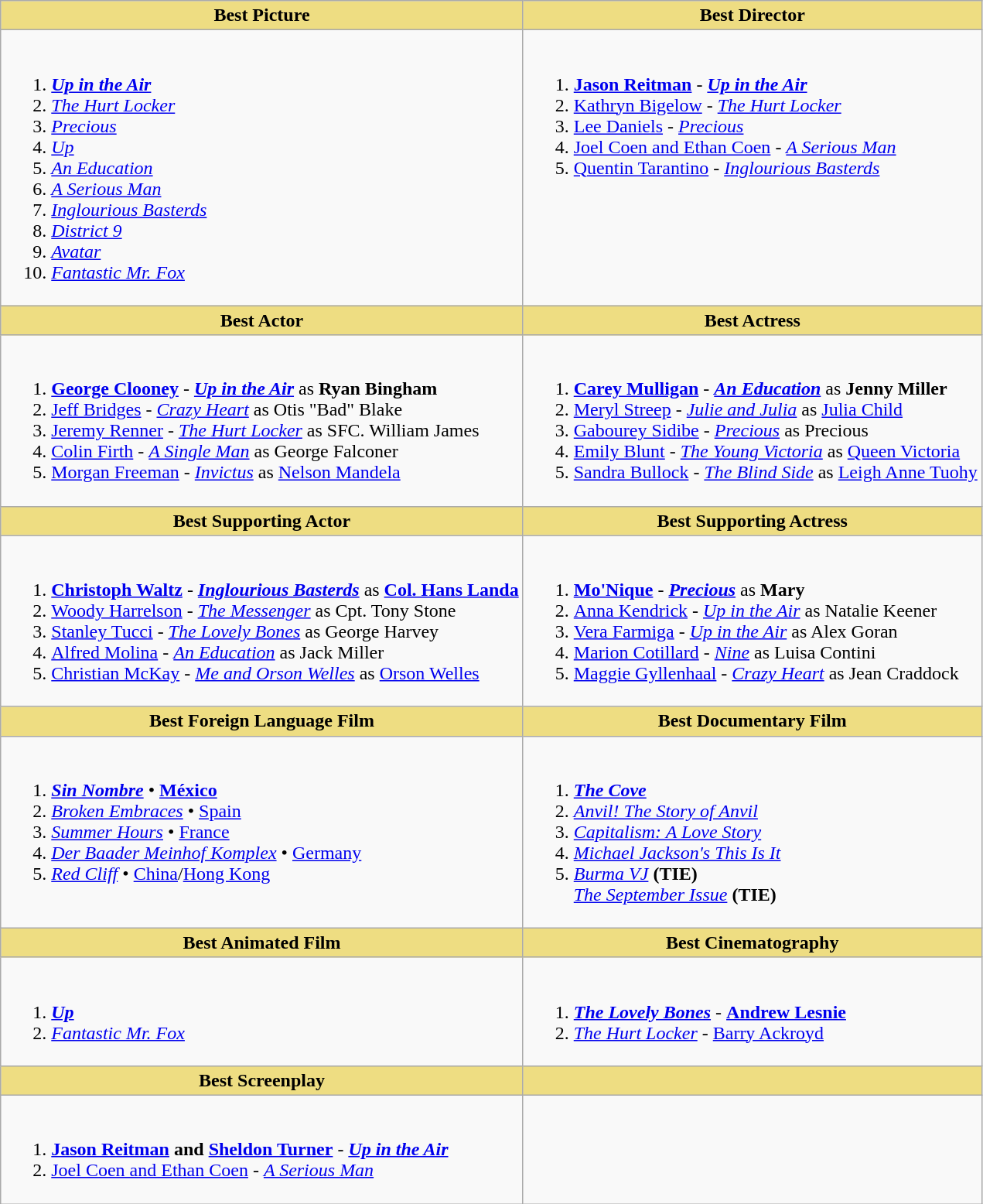<table class=wikitable style="width=160%">
<tr>
<th style="background:#EEDD82;" ! style="width="50%">Best Picture</th>
<th style="background:#EEDD82;" ! style="width="50%">Best Director</th>
</tr>
<tr>
<td valign="top"><br><ol><li><strong><em><a href='#'>Up in the Air</a></em></strong></li><li><em><a href='#'>The Hurt Locker</a></em></li><li><em><a href='#'>Precious</a></em></li><li><em><a href='#'>Up</a></em></li><li><em><a href='#'>An Education</a></em></li><li><em><a href='#'>A Serious Man</a></em></li><li><em><a href='#'>Inglourious Basterds</a></em></li><li><em><a href='#'>District 9</a></em></li><li><em><a href='#'>Avatar</a></em></li><li><em><a href='#'>Fantastic Mr. Fox</a></em></li></ol></td>
<td valign="top"><br><ol><li><strong><a href='#'>Jason Reitman</a></strong> - <strong><em><a href='#'>Up in the Air</a></em></strong></li><li><a href='#'>Kathryn Bigelow</a> - <em><a href='#'>The Hurt Locker</a></em></li><li><a href='#'>Lee Daniels</a> - <em><a href='#'>Precious</a></em></li><li><a href='#'>Joel Coen and Ethan Coen</a> - <em><a href='#'>A Serious Man</a></em></li><li><a href='#'>Quentin Tarantino</a> - <em><a href='#'>Inglourious Basterds</a></em></li></ol></td>
</tr>
<tr>
<th style="background:#EEDD82;" ! style="width="50%">Best Actor</th>
<th style="background:#EEDD82;" ! style="width="50%">Best Actress</th>
</tr>
<tr>
<td valign="top"><br><ol><li><strong><a href='#'>George Clooney</a></strong> - <strong><em><a href='#'>Up in the Air</a></em></strong> as <strong>Ryan Bingham</strong></li><li><a href='#'>Jeff Bridges</a> - <em><a href='#'>Crazy Heart</a></em> as Otis "Bad" Blake</li><li><a href='#'>Jeremy Renner</a> - <em><a href='#'>The Hurt Locker</a></em> as SFC. William James</li><li><a href='#'>Colin Firth</a> - <em><a href='#'>A Single Man</a></em> as George Falconer</li><li><a href='#'>Morgan Freeman</a> - <em><a href='#'>Invictus</a></em> as <a href='#'>Nelson Mandela</a></li></ol></td>
<td valign="top"><br><ol><li><strong><a href='#'>Carey Mulligan</a></strong> - <strong><em><a href='#'>An Education</a></em></strong> as <strong>Jenny Miller</strong></li><li><a href='#'>Meryl Streep</a> - <em><a href='#'>Julie and Julia</a></em> as <a href='#'>Julia Child</a></li><li><a href='#'>Gabourey Sidibe</a> - <em><a href='#'>Precious</a></em> as Precious</li><li><a href='#'>Emily Blunt</a> - <em><a href='#'>The Young Victoria</a></em> as <a href='#'>Queen Victoria</a></li><li><a href='#'>Sandra Bullock</a> - <em><a href='#'>The Blind Side</a></em> as <a href='#'>Leigh Anne Tuohy</a></li></ol></td>
</tr>
<tr>
<th style="background:#EEDD82;" ! style="width="50%">Best Supporting Actor</th>
<th style="background:#EEDD82;" ! style="width="50%">Best Supporting Actress</th>
</tr>
<tr>
<td valign="top"><br><ol><li><strong><a href='#'>Christoph Waltz</a></strong> - <strong><em><a href='#'>Inglourious Basterds</a></em></strong> as <strong><a href='#'>Col. Hans Landa</a></strong></li><li><a href='#'>Woody Harrelson</a> - <em><a href='#'>The Messenger</a></em> as Cpt. Tony Stone</li><li><a href='#'>Stanley Tucci</a> - <em><a href='#'>The Lovely Bones</a></em> as George Harvey</li><li><a href='#'>Alfred Molina</a> - <em><a href='#'>An Education</a></em> as Jack Miller</li><li><a href='#'>Christian McKay</a> - <em><a href='#'>Me and Orson Welles</a></em> as <a href='#'>Orson Welles</a></li></ol></td>
<td valign="top"><br><ol><li><strong><a href='#'>Mo'Nique</a></strong> - <strong><em><a href='#'>Precious</a></em></strong> as <strong>Mary</strong></li><li><a href='#'>Anna Kendrick</a> - <em><a href='#'>Up in the Air</a></em> as Natalie Keener</li><li><a href='#'>Vera Farmiga</a> - <em><a href='#'>Up in the Air</a></em> as Alex Goran</li><li><a href='#'>Marion Cotillard</a> - <em><a href='#'>Nine</a></em> as Luisa Contini</li><li><a href='#'>Maggie Gyllenhaal</a> - <em><a href='#'>Crazy Heart</a></em> as Jean Craddock</li></ol></td>
</tr>
<tr>
<th style="background:#EEDD82;" ! style="width="50%">Best Foreign Language Film</th>
<th style="background:#EEDD82;" ! style="width="50%">Best Documentary Film</th>
</tr>
<tr>
<td valign="top"><br><ol><li><strong><em><a href='#'>Sin Nombre</a></em></strong> • <strong><a href='#'>México</a></strong></li><li><em><a href='#'>Broken Embraces</a></em> • <a href='#'>Spain</a></li><li><em><a href='#'>Summer Hours</a></em> • <a href='#'>France</a></li><li><em><a href='#'>Der Baader Meinhof Komplex</a></em> • <a href='#'>Germany</a></li><li><em><a href='#'>Red Cliff</a></em> • <a href='#'>China</a>/<a href='#'>Hong Kong</a></li></ol></td>
<td valign="top"><br><ol><li><strong><em><a href='#'>The Cove</a></em></strong></li><li><em><a href='#'>Anvil! The Story of Anvil</a></em></li><li><em><a href='#'>Capitalism: A Love Story</a></em></li><li><em><a href='#'>Michael Jackson's This Is It</a></em></li><li><em><a href='#'>Burma VJ</a></em> <strong>(TIE)</strong> <br> <em><a href='#'>The September Issue</a></em> <strong>(TIE)</strong></li></ol></td>
</tr>
<tr>
<th style="background:#EEDD82;" ! style="width="50%">Best Animated Film</th>
<th style="background:#EEDD82;" ! style="width="50%">Best Cinematography</th>
</tr>
<tr>
<td valign="top"><br><ol><li><strong><em><a href='#'>Up</a></em></strong></li><li><em><a href='#'>Fantastic Mr. Fox</a></em></li></ol></td>
<td valign="top"><br><ol><li><strong><em><a href='#'>The Lovely Bones</a></em></strong> - <strong><a href='#'>Andrew Lesnie</a></strong></li><li><em><a href='#'>The Hurt Locker</a></em> - <a href='#'>Barry Ackroyd</a></li></ol></td>
</tr>
<tr>
<th style="background:#EEDD82;" ! style="width="50%">Best Screenplay</th>
<th style="background:#EEDD82;" ! style="width="50%"></th>
</tr>
<tr>
<td valign="top"><br><ol><li><strong><a href='#'>Jason Reitman</a> and <a href='#'>Sheldon Turner</a></strong> - <strong><em><a href='#'>Up in the Air</a></em></strong></li><li><a href='#'>Joel Coen and Ethan Coen</a> - <em><a href='#'>A Serious Man</a></em></li></ol></td>
<td valign="top"></td>
</tr>
</table>
